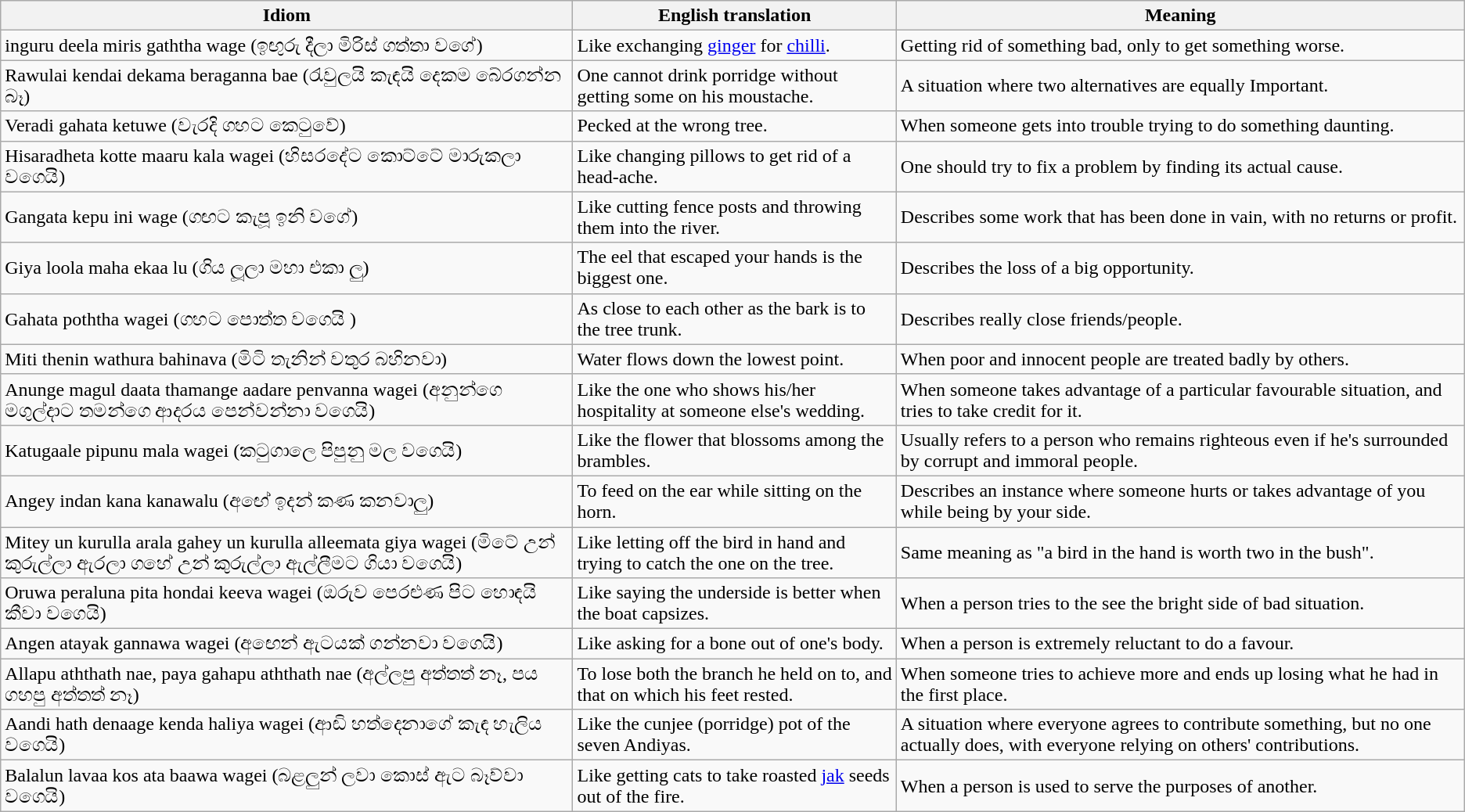<table class="wikitable sortable">
<tr>
<th scope="col">Idiom</th>
<th scope="col" class="unsortable">English translation</th>
<th scope="col">Meaning</th>
</tr>
<tr>
<td>inguru deela miris gaththa wage (ඉඟුරු දීලා මිරිස් ගත්තා වගේ)</td>
<td>Like exchanging <a href='#'>ginger</a> for <a href='#'>chilli</a>.</td>
<td>Getting rid of something bad, only to get something worse.</td>
</tr>
<tr>
<td>Rawulai kendai dekama beraganna bae (රැවුලයි කැඳයි දෙකම බේරගන්න බෑ)</td>
<td>One cannot drink porridge without getting some on his moustache.</td>
<td>A situation where two alternatives are equally Important.</td>
</tr>
<tr>
<td>Veradi gahata ketuwe (වැරදි ගහට කෙටුවේ)</td>
<td>Pecked at the wrong tree.</td>
<td>When someone gets into trouble trying to do something daunting.</td>
</tr>
<tr>
<td>Hisaradheta kotte maaru kala wagei (හිසරදේට කොට්ටේ මාරුකලා වගෙයි)</td>
<td>Like changing pillows to get rid of a head-ache.</td>
<td>One should try to fix a problem by finding its actual cause.</td>
</tr>
<tr>
<td>Gangata kepu ini wage (ගඟට කැපූ ඉනි වගේ)</td>
<td>Like cutting fence posts and throwing them into the river.</td>
<td>Describes some work that has been done in vain, with no returns or profit.</td>
</tr>
<tr>
<td>Giya loola maha ekaa lu (ගිය ලූලා මහා එකා ලු)</td>
<td>The eel that escaped your hands is the biggest one.</td>
<td>Describes the loss of a big opportunity.</td>
</tr>
<tr>
<td>Gahata poththa wagei (ගහට පොත්ත වගෙයි )</td>
<td>As close to each other as the bark is to the tree trunk.</td>
<td>Describes really close friends/people.</td>
</tr>
<tr>
<td>Miti thenin wathura bahinava (මිටි තැනින් වතුර බහිනවා)</td>
<td>Water flows down the lowest point.</td>
<td>When poor and innocent people are treated badly by others.</td>
</tr>
<tr>
<td>Anunge magul daata thamange aadare penvanna wagei (අනුන්ගෙ මගුල්දාට තමන්ගෙ ආදරය පෙන්වන්නා වගෙයි)</td>
<td>Like the one who shows his/her hospitality at someone else's wedding.</td>
<td>When someone takes advantage of a particular favourable situation, and tries to take credit for it.</td>
</tr>
<tr>
<td>Katugaale pipunu mala wagei (කටුගාලෙ පිපුනු මල වගෙයි)</td>
<td>Like the flower that blossoms among the brambles.</td>
<td>Usually refers to a person who remains righteous even if he's surrounded by corrupt and immoral people.</td>
</tr>
<tr>
<td>Angey indan kana kanawalu (අඟේ ඉදන් කණ කනවාලු)</td>
<td>To feed on the ear while sitting on the horn.</td>
<td>Describes an instance where someone hurts or takes advantage of you while being by your side.</td>
</tr>
<tr>
<td>Mitey un kurulla arala gahey un kurulla alleemata giya wagei (මිටේ උන් කුරුල්ලා ඇරලා ගහේ උන් කුරුල්ලා ඇල්ලීමට ගියා වගෙයි)</td>
<td>Like letting off the bird in hand and trying to catch the one on the tree.</td>
<td>Same meaning as "a bird in the hand is worth two in the bush".</td>
</tr>
<tr>
<td>Oruwa peraluna pita hondai keeva wagei (ඔරුව පෙරළුණ පිට හොඳයි කීවා වගෙයි)</td>
<td>Like saying the underside is better when the boat capsizes.</td>
<td>When a person tries to the see the bright side of bad situation.</td>
</tr>
<tr>
<td>Angen atayak gannawa wagei (අඟෙන් ඇටයක් ගන්නවා වගෙයි)</td>
<td>Like asking for a bone out of one's body.</td>
<td>When a person is extremely reluctant to do a favour.</td>
</tr>
<tr>
<td>Allapu aththath nae, paya gahapu aththath nae (අල්ලපු අත්තත් නෑ, පය ගහපු අත්තත් නෑ)</td>
<td>To lose both the branch he held on to, and that on which his feet rested.</td>
<td>When someone tries to achieve more and ends up losing what he had in the first place.</td>
</tr>
<tr>
<td>Aandi hath denaage kenda haliya wagei (ආඬි හත්දෙනාගේ කැඳ හැලිය වගෙයි)</td>
<td>Like the cunjee (porridge) pot of the seven Andiyas.</td>
<td>A situation where everyone agrees to contribute something, but no one actually does, with everyone relying on others' contributions.</td>
</tr>
<tr>
<td>Balalun lavaa kos ata baawa wagei (බළලුන් ලවා කොස් ඇට බෑව්වා වගෙයි)</td>
<td>Like getting cats to take roasted <a href='#'>jak</a> seeds out of the fire.</td>
<td>When a person is used to serve the purposes of another.</td>
</tr>
</table>
